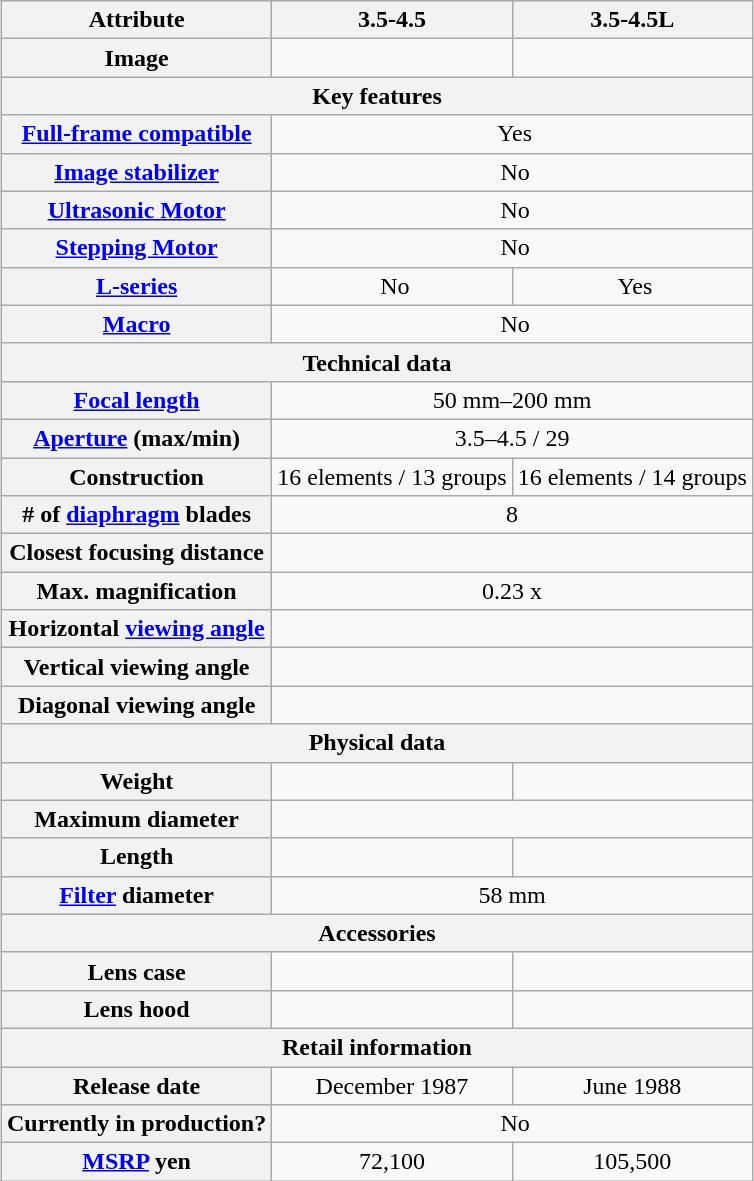<table class="wikitable" style="margin:1em auto; text-align:center">
<tr>
<th>Attribute</th>
<th>3.5-4.5</th>
<th>3.5-4.5L</th>
</tr>
<tr>
<th>Image</th>
<td></td>
<td></td>
</tr>
<tr>
<th colspan=3>Key features</th>
</tr>
<tr>
<th><a href='#'>Full-frame compatible</a></th>
<td colspan=2> Yes</td>
</tr>
<tr>
<th><a href='#'>Image stabilizer</a></th>
<td colspan=2> No</td>
</tr>
<tr>
<th><a href='#'>Ultrasonic Motor</a></th>
<td colspan=2> No</td>
</tr>
<tr>
<th><a href='#'>Stepping Motor</a></th>
<td colspan=2> No</td>
</tr>
<tr>
<th><a href='#'>L-series</a></th>
<td colspan=1> No</td>
<td> Yes</td>
</tr>
<tr>
<th><a href='#'>Macro</a></th>
<td colspan=2> No</td>
</tr>
<tr>
<th colspan=3>Technical data</th>
</tr>
<tr>
<th><a href='#'>Focal length</a></th>
<td colspan=2>50 mm–200 mm</td>
</tr>
<tr>
<th><a href='#'>Aperture</a> (max/min)</th>
<td colspan=2>3.5–4.5 / 29</td>
</tr>
<tr>
<th>Construction</th>
<td>16 elements / 13 groups</td>
<td>16 elements / 14 groups</td>
</tr>
<tr>
<th># of <a href='#'>diaphragm</a> blades</th>
<td colspan=2>8</td>
</tr>
<tr>
<th>Closest focusing distance</th>
<td colspan=2></td>
</tr>
<tr>
<th>Max. magnification</th>
<td colspan=2>0.23 x</td>
</tr>
<tr>
<th>Horizontal <a href='#'>viewing angle</a></th>
<td colspan=2></td>
</tr>
<tr>
<th>Vertical viewing angle</th>
<td colspan=2></td>
</tr>
<tr>
<th>Diagonal viewing angle</th>
<td colspan=2></td>
</tr>
<tr>
<th colspan=3>Physical data</th>
</tr>
<tr>
<th>Weight</th>
<td></td>
<td></td>
</tr>
<tr>
<th>Maximum diameter</th>
<td colspan=2></td>
</tr>
<tr>
<th>Length</th>
<td></td>
<td></td>
</tr>
<tr>
<th><a href='#'>Filter</a> diameter</th>
<td colspan=2>58 mm</td>
</tr>
<tr>
<th colspan=3>Accessories</th>
</tr>
<tr>
<th>Lens case</th>
<td></td>
<td></td>
</tr>
<tr>
<th>Lens hood</th>
<td></td>
<td></td>
</tr>
<tr>
<th colspan=3>Retail information</th>
</tr>
<tr>
<th>Release date</th>
<td>December 1987</td>
<td>June 1988</td>
</tr>
<tr>
<th>Currently in production?</th>
<td colspan=2> No</td>
</tr>
<tr>
<th><a href='#'>MSRP</a> yen</th>
<td>72,100</td>
<td>105,500</td>
</tr>
</table>
